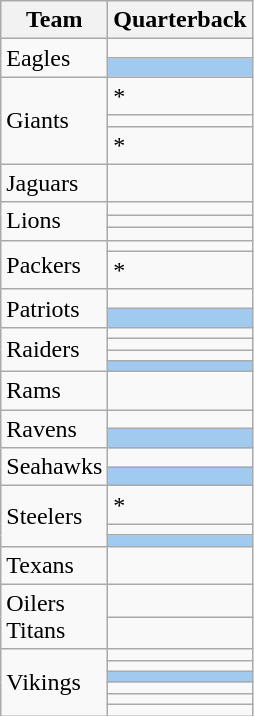<table class="wikitable">
<tr>
<th>Team</th>
<th>Quarterback</th>
</tr>
<tr>
<td rowspan="2">Eagles</td>
<td></td>
</tr>
<tr>
<td style="background:#A1CAF1"><strong></strong></td>
</tr>
<tr>
<td rowspan="3">Giants</td>
<td>*</td>
</tr>
<tr>
<td></td>
</tr>
<tr>
<td>*</td>
</tr>
<tr>
<td>Jaguars</td>
<td></td>
</tr>
<tr>
<td rowspan="3">Lions</td>
<td></td>
</tr>
<tr>
<td></td>
</tr>
<tr>
<td></td>
</tr>
<tr>
<td rowspan="2">Packers</td>
<td></td>
</tr>
<tr>
<td>*</td>
</tr>
<tr>
<td rowspan="2">Patriots</td>
<td></td>
</tr>
<tr>
<td style="background:#A1CAF1"><strong></strong></td>
</tr>
<tr>
<td rowspan="4">Raiders</td>
<td></td>
</tr>
<tr>
<td></td>
</tr>
<tr>
<td></td>
</tr>
<tr>
<td style="background:#A1CAF1"><strong></strong></td>
</tr>
<tr>
<td>Rams</td>
<td></td>
</tr>
<tr>
<td rowspan="2">Ravens</td>
<td></td>
</tr>
<tr>
<td style="background:#A1CAF1"><strong></strong></td>
</tr>
<tr>
<td rowspan="2">Seahawks</td>
<td></td>
</tr>
<tr>
<td style="background:#A1CAF1"><strong></strong></td>
</tr>
<tr>
<td rowspan="3">Steelers</td>
<td>*</td>
</tr>
<tr>
<td></td>
</tr>
<tr>
<td style="background:#A1CAF1"><strong></strong></td>
</tr>
<tr>
<td>Texans</td>
<td></td>
</tr>
<tr>
<td rowspan="2">Oilers<br>Titans</td>
<td></td>
</tr>
<tr>
<td></td>
</tr>
<tr>
<td rowspan="6">Vikings</td>
<td></td>
</tr>
<tr>
<td></td>
</tr>
<tr>
<td style="background:#A1CAF1"><strong></strong></td>
</tr>
<tr>
<td></td>
</tr>
<tr>
<td></td>
</tr>
<tr>
<td></td>
</tr>
</table>
